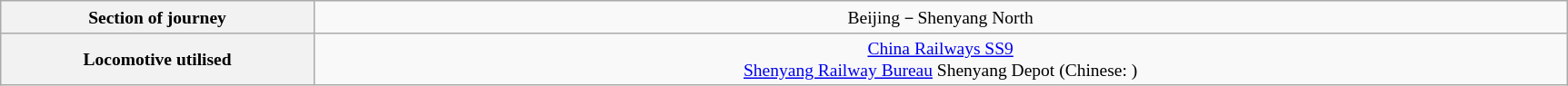<table class="wikitable" style="text-align: center; font-size: small;">
<tr>
<th>Section of journey</th>
<td>Beijing－Shenyang North</td>
</tr>
<tr>
<th style="width: 10%;">Locomotive utilised</th>
<td style="width: 40%;"><a href='#'>China Railways SS9</a><br><a href='#'>Shenyang Railway Bureau</a> Shenyang Depot (Chinese: )</td>
</tr>
</table>
